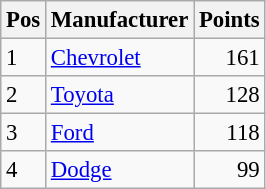<table class="wikitable" style="font-size: 95%;">
<tr>
<th>Pos</th>
<th>Manufacturer</th>
<th>Points</th>
</tr>
<tr>
<td>1</td>
<td><a href='#'>Chevrolet</a></td>
<td style="text-align:right;">161</td>
</tr>
<tr>
<td>2</td>
<td><a href='#'>Toyota</a></td>
<td style="text-align:right;">128</td>
</tr>
<tr>
<td>3</td>
<td><a href='#'>Ford</a></td>
<td style="text-align:right;">118</td>
</tr>
<tr>
<td>4</td>
<td><a href='#'>Dodge</a></td>
<td style="text-align:right;">99</td>
</tr>
</table>
